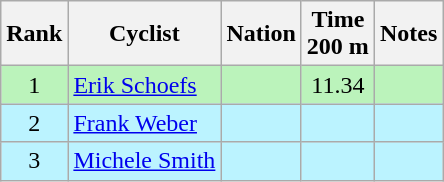<table class="wikitable sortable" style="text-align:center">
<tr>
<th>Rank</th>
<th>Cyclist</th>
<th>Nation</th>
<th>Time<br>200 m</th>
<th>Notes</th>
</tr>
<tr bgcolor=bbf3bb>
<td>1</td>
<td align=left><a href='#'>Erik Schoefs</a></td>
<td align=left></td>
<td>11.34</td>
<td></td>
</tr>
<tr bgcolor=bbf3ff>
<td>2</td>
<td align=left><a href='#'>Frank Weber</a></td>
<td align=left></td>
<td></td>
<td></td>
</tr>
<tr bgcolor=bbf3ff>
<td>3</td>
<td align=left><a href='#'>Michele Smith</a></td>
<td align=left></td>
<td></td>
<td></td>
</tr>
</table>
